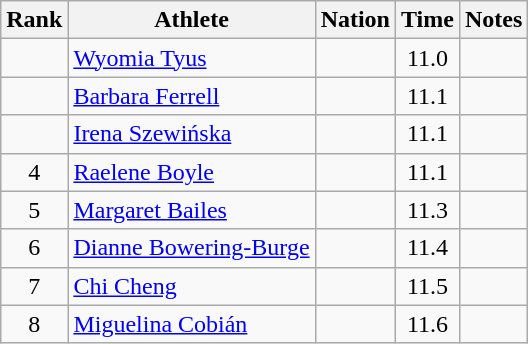<table class="wikitable sortable" style="text-align:center">
<tr>
<th>Rank</th>
<th>Athlete</th>
<th>Nation</th>
<th>Time</th>
<th>Notes</th>
</tr>
<tr>
<td></td>
<td align=left><a href='#'>Wyomia Tyus</a></td>
<td align=left></td>
<td>11.0</td>
<td></td>
</tr>
<tr>
<td></td>
<td align=left><a href='#'>Barbara Ferrell</a></td>
<td align=left></td>
<td>11.1</td>
<td></td>
</tr>
<tr>
<td></td>
<td align=left><a href='#'>Irena Szewińska</a></td>
<td align=left></td>
<td>11.1</td>
<td></td>
</tr>
<tr>
<td>4</td>
<td align=left><a href='#'>Raelene Boyle</a></td>
<td align=left></td>
<td>11.1</td>
<td></td>
</tr>
<tr>
<td>5</td>
<td align=left><a href='#'>Margaret Bailes</a></td>
<td align=left></td>
<td>11.3</td>
<td></td>
</tr>
<tr>
<td>6</td>
<td align=left><a href='#'>Dianne Bowering-Burge</a></td>
<td align=left></td>
<td>11.4</td>
<td></td>
</tr>
<tr>
<td>7</td>
<td align=left><a href='#'>Chi Cheng</a></td>
<td align=left></td>
<td>11.5</td>
<td></td>
</tr>
<tr>
<td>8</td>
<td align=left><a href='#'>Miguelina Cobián</a></td>
<td align=left></td>
<td>11.6</td>
<td></td>
</tr>
</table>
